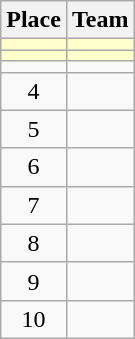<table class="wikitable">
<tr>
<th>Place</th>
<th>Team</th>
</tr>
<tr bgcolor=#ffffcc>
<td align=center></td>
<td></td>
</tr>
<tr bgcolor=#ffffcc>
<td align=center></td>
<td></td>
</tr>
<tr>
<td align=center></td>
<td></td>
</tr>
<tr>
<td align=center>4</td>
<td></td>
</tr>
<tr>
<td align=center>5</td>
<td></td>
</tr>
<tr>
<td align=center>6</td>
<td></td>
</tr>
<tr>
<td align=center>7</td>
<td></td>
</tr>
<tr>
<td align=center>8</td>
<td></td>
</tr>
<tr>
<td align=center>9</td>
<td></td>
</tr>
<tr>
<td align=center>10</td>
<td></td>
</tr>
</table>
